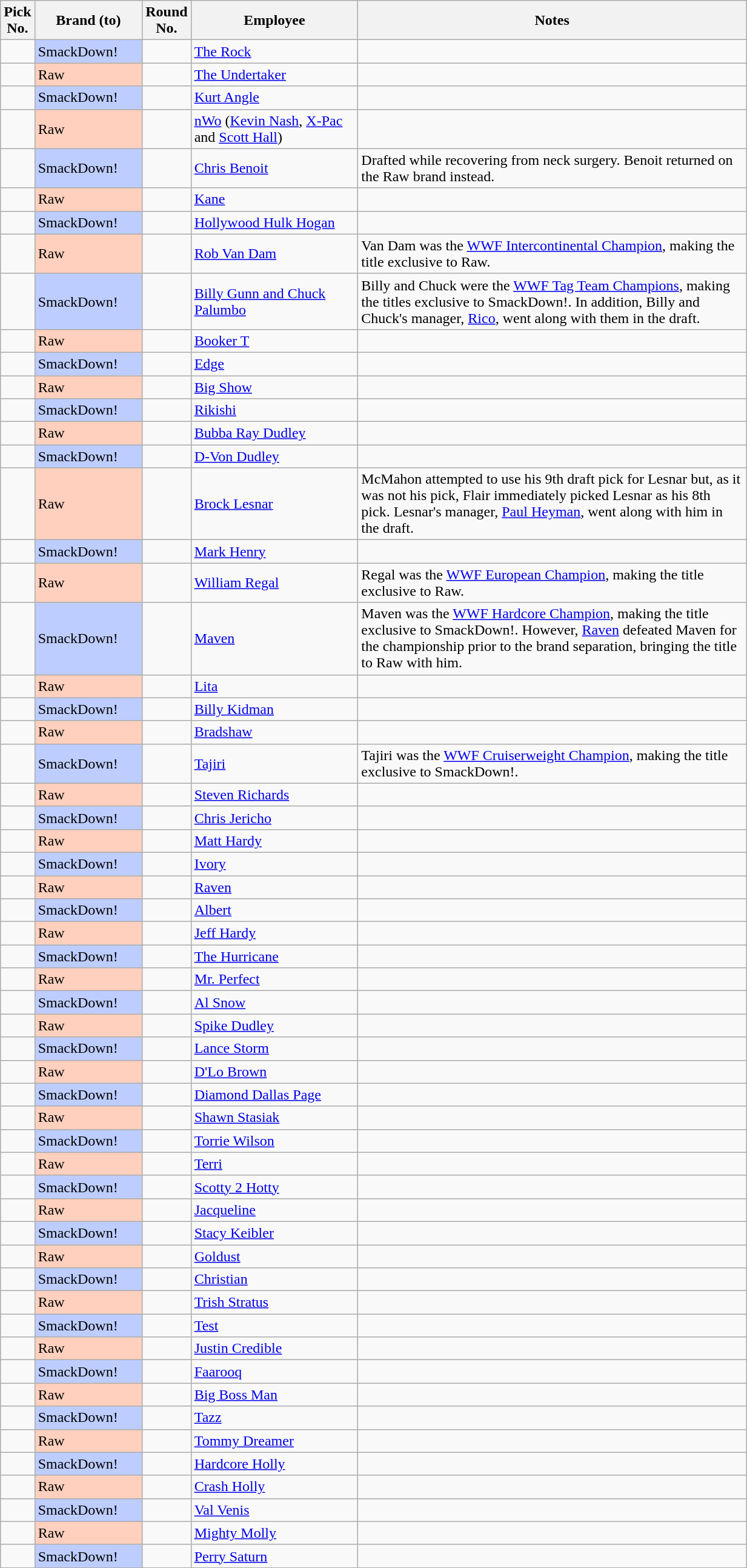<table class="wikitable sortable" style="width: 65%">
<tr>
<th width=0%>Pick No.</th>
<th width=15%>Brand (to)</th>
<th width=0%>Round No.</th>
<th width=25%>Employee</th>
<th width=60% class="unsortable">Notes</th>
</tr>
<tr>
<td></td>
<td style="background: #BDCDFF;">SmackDown!</td>
<td></td>
<td><a href='#'>The Rock</a></td>
<td></td>
</tr>
<tr>
<td></td>
<td style="background: #ffd0bd">Raw</td>
<td></td>
<td><a href='#'>The Undertaker</a></td>
<td></td>
</tr>
<tr>
<td></td>
<td style="background: #BDCDFF;">SmackDown!</td>
<td></td>
<td><a href='#'>Kurt Angle</a></td>
<td></td>
</tr>
<tr>
<td></td>
<td style="background: #ffd0bd">Raw</td>
<td></td>
<td><a href='#'>nWo</a> (<a href='#'>Kevin Nash</a>, <a href='#'>X-Pac</a> and <a href='#'>Scott Hall</a>)</td>
<td></td>
</tr>
<tr>
<td></td>
<td style="background: #BDCDFF;">SmackDown!</td>
<td></td>
<td><a href='#'>Chris Benoit</a></td>
<td>Drafted while recovering from neck surgery. Benoit returned on the Raw brand instead.</td>
</tr>
<tr>
<td></td>
<td style="background: #ffd0bd">Raw</td>
<td></td>
<td><a href='#'>Kane</a></td>
<td></td>
</tr>
<tr>
<td></td>
<td style="background: #BDCDFF;">SmackDown!</td>
<td></td>
<td><a href='#'>Hollywood Hulk Hogan</a></td>
<td></td>
</tr>
<tr>
<td></td>
<td style="background: #ffd0bd">Raw</td>
<td></td>
<td><a href='#'>Rob Van Dam</a></td>
<td>Van Dam was the <a href='#'>WWF Intercontinental Champion</a>, making the title exclusive to Raw.</td>
</tr>
<tr>
<td></td>
<td style="background: #BDCDFF">SmackDown!</td>
<td></td>
<td><a href='#'>Billy Gunn and Chuck Palumbo</a></td>
<td>Billy and Chuck were the <a href='#'>WWF Tag Team Champions</a>, making the titles exclusive to SmackDown!. In addition, Billy and Chuck's manager, <a href='#'>Rico</a>, went along with them in the draft.</td>
</tr>
<tr>
<td></td>
<td style="background: #ffd0bd;">Raw</td>
<td></td>
<td><a href='#'>Booker T</a></td>
<td></td>
</tr>
<tr>
<td></td>
<td style="background: #BDCDFF">SmackDown!</td>
<td></td>
<td><a href='#'>Edge</a></td>
<td></td>
</tr>
<tr>
<td></td>
<td style="background: #ffd0bd;">Raw</td>
<td></td>
<td><a href='#'>Big Show</a></td>
<td></td>
</tr>
<tr>
<td></td>
<td style="background: #BDCDFF">SmackDown!</td>
<td></td>
<td><a href='#'>Rikishi</a></td>
<td></td>
</tr>
<tr>
<td></td>
<td style="background: #ffd0bd;">Raw</td>
<td></td>
<td><a href='#'>Bubba Ray Dudley</a></td>
<td></td>
</tr>
<tr>
<td></td>
<td style="background: #BDCDFF;">SmackDown!</td>
<td></td>
<td><a href='#'>D-Von Dudley</a></td>
<td></td>
</tr>
<tr>
<td></td>
<td style="background: #ffd0bd;">Raw</td>
<td></td>
<td><a href='#'>Brock Lesnar</a></td>
<td>McMahon attempted to use his 9th draft pick for Lesnar but, as it was not his pick, Flair immediately picked Lesnar as his 8th pick. Lesnar's manager, <a href='#'>Paul Heyman</a>, went along with him in the draft.</td>
</tr>
<tr>
<td></td>
<td style="background: #BDCDFF;">SmackDown!</td>
<td></td>
<td><a href='#'>Mark Henry</a></td>
<td></td>
</tr>
<tr>
<td></td>
<td style="background: #ffd0bd">Raw</td>
<td></td>
<td><a href='#'>William Regal</a></td>
<td>Regal was the <a href='#'>WWF European Champion</a>, making the title exclusive to Raw.</td>
</tr>
<tr>
<td></td>
<td style="background: #BDCDFF;">SmackDown!</td>
<td></td>
<td><a href='#'>Maven</a></td>
<td>Maven was the <a href='#'>WWF Hardcore Champion</a>, making the title exclusive to SmackDown!. However, <a href='#'>Raven</a> defeated Maven for the championship prior to the brand separation, bringing the title to Raw with him.</td>
</tr>
<tr>
<td></td>
<td style="background: #ffd0bd">Raw</td>
<td></td>
<td><a href='#'>Lita</a></td>
<td></td>
</tr>
<tr>
<td></td>
<td style="background: #BDCDFF">SmackDown!</td>
<td></td>
<td><a href='#'>Billy Kidman</a></td>
<td></td>
</tr>
<tr>
<td></td>
<td style="background: #ffd0bd">Raw</td>
<td></td>
<td><a href='#'>Bradshaw</a></td>
<td></td>
</tr>
<tr>
<td></td>
<td style="background: #BDCDFF">SmackDown!</td>
<td></td>
<td><a href='#'>Tajiri</a></td>
<td>Tajiri was the <a href='#'>WWF Cruiserweight Champion</a>, making the title exclusive to SmackDown!.</td>
</tr>
<tr>
<td></td>
<td style="background: #ffd0bd">Raw</td>
<td></td>
<td><a href='#'>Steven Richards</a></td>
<td></td>
</tr>
<tr>
<td></td>
<td style="background: #BDCDFF">SmackDown!</td>
<td></td>
<td><a href='#'>Chris Jericho</a></td>
<td></td>
</tr>
<tr>
<td></td>
<td style="background: #ffd0bd">Raw</td>
<td></td>
<td><a href='#'>Matt Hardy</a></td>
<td></td>
</tr>
<tr>
<td></td>
<td style="background: #BDCDFF">SmackDown!</td>
<td></td>
<td><a href='#'>Ivory</a></td>
<td></td>
</tr>
<tr>
<td></td>
<td style="background: #ffd0bd">Raw</td>
<td></td>
<td><a href='#'>Raven</a></td>
<td></td>
</tr>
<tr>
<td></td>
<td style="background: #BDCDFF">SmackDown!</td>
<td></td>
<td><a href='#'>Albert</a></td>
<td></td>
</tr>
<tr>
<td></td>
<td style="background: #ffd0bd">Raw</td>
<td></td>
<td><a href='#'>Jeff Hardy</a></td>
<td></td>
</tr>
<tr>
<td></td>
<td style="background: #BDCDFF">SmackDown!</td>
<td></td>
<td><a href='#'>The Hurricane</a></td>
<td></td>
</tr>
<tr>
<td></td>
<td style="background: #ffd0bd">Raw</td>
<td></td>
<td><a href='#'>Mr. Perfect</a></td>
<td></td>
</tr>
<tr>
<td></td>
<td style="background: #BDCDFF">SmackDown!</td>
<td></td>
<td><a href='#'>Al Snow</a></td>
<td></td>
</tr>
<tr>
<td></td>
<td style="background: #ffd0bd">Raw</td>
<td></td>
<td><a href='#'>Spike Dudley</a></td>
<td></td>
</tr>
<tr>
<td></td>
<td style="background: #BDCDFF">SmackDown!</td>
<td></td>
<td><a href='#'>Lance Storm</a></td>
<td></td>
</tr>
<tr>
<td></td>
<td style="background: #ffd0bd">Raw</td>
<td></td>
<td><a href='#'>D'Lo Brown</a></td>
<td></td>
</tr>
<tr>
<td></td>
<td style="background: #BDCDFF">SmackDown!</td>
<td></td>
<td><a href='#'>Diamond Dallas Page</a></td>
<td></td>
</tr>
<tr>
<td></td>
<td style="background: #ffd0bd">Raw</td>
<td></td>
<td><a href='#'>Shawn Stasiak</a></td>
<td></td>
</tr>
<tr>
<td></td>
<td style="background: #BDCDFF">SmackDown!</td>
<td></td>
<td><a href='#'>Torrie Wilson</a></td>
<td></td>
</tr>
<tr>
<td></td>
<td style="background: #ffd0bd">Raw</td>
<td></td>
<td><a href='#'>Terri</a></td>
<td></td>
</tr>
<tr>
<td></td>
<td style="background: #BDCDFF">SmackDown!</td>
<td></td>
<td><a href='#'>Scotty 2 Hotty</a></td>
<td></td>
</tr>
<tr>
<td></td>
<td style="background: #ffd0bd">Raw</td>
<td></td>
<td><a href='#'>Jacqueline</a></td>
<td></td>
</tr>
<tr>
<td></td>
<td style="background: #BDCDFF">SmackDown!</td>
<td></td>
<td><a href='#'>Stacy Keibler</a></td>
<td></td>
</tr>
<tr>
<td></td>
<td style="background: #ffd0bd">Raw</td>
<td></td>
<td><a href='#'>Goldust</a></td>
<td></td>
</tr>
<tr>
<td></td>
<td style="background: #BDCDFF">SmackDown!</td>
<td></td>
<td><a href='#'>Christian</a></td>
<td></td>
</tr>
<tr>
<td></td>
<td style="background: #ffd0bd">Raw</td>
<td></td>
<td><a href='#'>Trish Stratus</a></td>
<td></td>
</tr>
<tr>
<td></td>
<td style="background: #BDCDFF">SmackDown!</td>
<td></td>
<td><a href='#'>Test</a></td>
<td></td>
</tr>
<tr>
<td></td>
<td style="background: #ffd0bd">Raw</td>
<td></td>
<td><a href='#'>Justin Credible</a></td>
<td></td>
</tr>
<tr>
<td></td>
<td style="background: #BDCDFF">SmackDown!</td>
<td></td>
<td><a href='#'>Faarooq</a></td>
<td></td>
</tr>
<tr>
<td></td>
<td style="background: #ffd0bd">Raw</td>
<td></td>
<td><a href='#'>Big Boss Man</a></td>
<td></td>
</tr>
<tr>
<td></td>
<td style="background: #BDCDFF">SmackDown!</td>
<td></td>
<td><a href='#'>Tazz</a></td>
<td></td>
</tr>
<tr>
<td></td>
<td style="background: #ffd0bd">Raw</td>
<td></td>
<td><a href='#'>Tommy Dreamer</a></td>
<td></td>
</tr>
<tr>
<td></td>
<td style="background: #BDCDFF">SmackDown!</td>
<td></td>
<td><a href='#'>Hardcore Holly</a></td>
<td></td>
</tr>
<tr>
<td></td>
<td style="background: #ffd0bd">Raw</td>
<td></td>
<td><a href='#'>Crash Holly</a></td>
<td></td>
</tr>
<tr>
<td></td>
<td style="background: #BDCDFF">SmackDown!</td>
<td></td>
<td><a href='#'>Val Venis</a></td>
<td></td>
</tr>
<tr>
<td></td>
<td style="background: #ffd0bd">Raw</td>
<td></td>
<td><a href='#'>Mighty Molly</a></td>
<td></td>
</tr>
<tr>
<td></td>
<td style="background: #BDCDFF">SmackDown!</td>
<td></td>
<td><a href='#'>Perry Saturn</a></td>
<td></td>
</tr>
<tr>
</tr>
</table>
